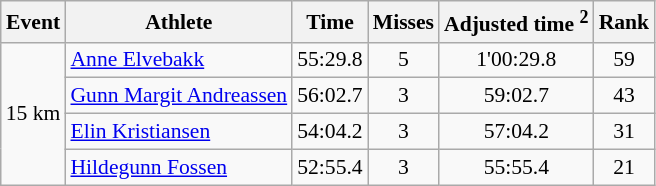<table class="wikitable" style="font-size:90%">
<tr>
<th>Event</th>
<th>Athlete</th>
<th>Time</th>
<th>Misses</th>
<th>Adjusted time <sup>2</sup></th>
<th>Rank</th>
</tr>
<tr>
<td rowspan="4">15 km</td>
<td><a href='#'>Anne Elvebakk</a></td>
<td align="center">55:29.8</td>
<td align="center">5</td>
<td align="center">1'00:29.8</td>
<td align="center">59</td>
</tr>
<tr>
<td><a href='#'>Gunn Margit Andreassen</a></td>
<td align="center">56:02.7</td>
<td align="center">3</td>
<td align="center">59:02.7</td>
<td align="center">43</td>
</tr>
<tr>
<td><a href='#'>Elin Kristiansen</a></td>
<td align="center">54:04.2</td>
<td align="center">3</td>
<td align="center">57:04.2</td>
<td align="center">31</td>
</tr>
<tr>
<td><a href='#'>Hildegunn Fossen</a></td>
<td align="center">52:55.4</td>
<td align="center">3</td>
<td align="center">55:55.4</td>
<td align="center">21</td>
</tr>
</table>
